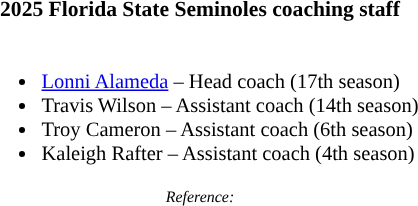<table class="toccolours" style="border-collapse:collapse; font-size:90%;">
<tr>
<th colspan=9>2025 Florida State Seminoles coaching staff</th>
</tr>
<tr>
<td style="text-align: left; font-size: 95%;" valign="top"><br><ul><li><a href='#'>Lonni Alameda</a> – Head coach (17th season)</li><li>Travis Wilson – Assistant coach (14th season)</li><li>Troy Cameron – Assistant coach (6th season)</li><li>Kaleigh Rafter – Assistant coach (4th season)</li></ul></td>
</tr>
<tr>
<td colspan="4"  style="font-size:8pt; text-align:center;"><em>Reference:</em></td>
</tr>
</table>
